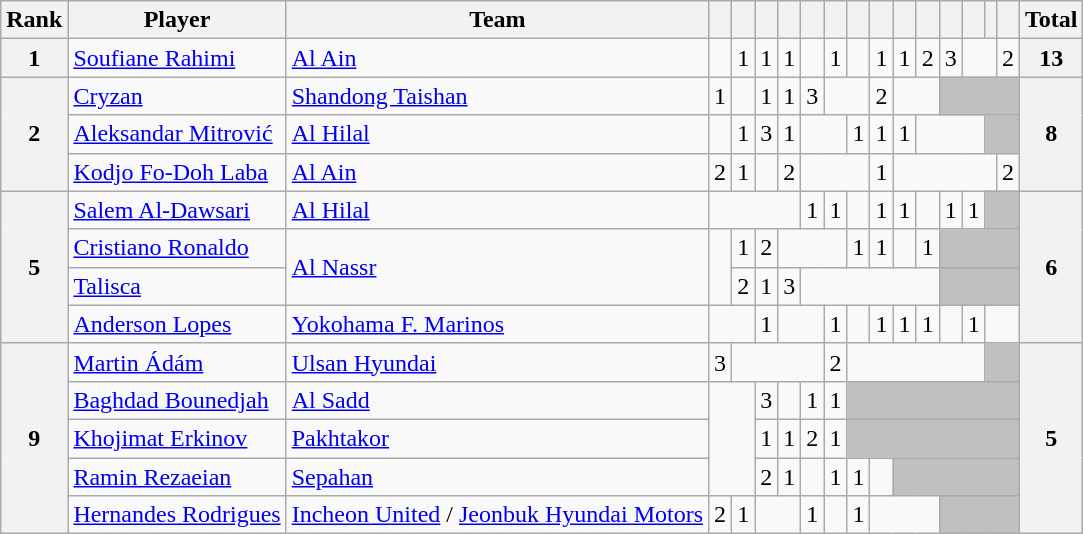<table class="wikitable" style="text-align:center; font-size:100%">
<tr>
<th>Rank</th>
<th>Player</th>
<th>Team</th>
<th></th>
<th></th>
<th></th>
<th></th>
<th></th>
<th></th>
<th></th>
<th></th>
<th></th>
<th></th>
<th></th>
<th></th>
<th></th>
<th></th>
<th>Total</th>
</tr>
<tr>
<th>1</th>
<td align="left"> <a href='#'>Soufiane Rahimi</a></td>
<td align="left"> <a href='#'>Al Ain</a></td>
<td></td>
<td>1</td>
<td>1</td>
<td>1</td>
<td></td>
<td>1</td>
<td></td>
<td>1</td>
<td>1</td>
<td>2</td>
<td>3</td>
<td colspan="2"></td>
<td>2</td>
<th>13</th>
</tr>
<tr>
<th rowspan="3">2</th>
<td align="left"> <a href='#'>Cryzan</a></td>
<td align="left"> <a href='#'>Shandong Taishan</a></td>
<td>1</td>
<td></td>
<td>1</td>
<td>1</td>
<td>3</td>
<td colspan="2"></td>
<td>2</td>
<td colspan="2"></td>
<td colspan="4" style="background-color: silver"></td>
<th rowspan="3">8</th>
</tr>
<tr>
<td align="left"> <a href='#'>Aleksandar Mitrović</a></td>
<td align="left"> <a href='#'>Al Hilal</a></td>
<td></td>
<td>1</td>
<td>3</td>
<td>1</td>
<td colspan="2"></td>
<td>1</td>
<td>1</td>
<td>1</td>
<td colspan="3"></td>
<td colspan="2" style="background-color: silver"></td>
</tr>
<tr>
<td align="left"> <a href='#'>Kodjo Fo-Doh Laba</a></td>
<td align="left"> <a href='#'>Al Ain</a></td>
<td>2</td>
<td>1</td>
<td></td>
<td>2</td>
<td colspan="3"></td>
<td>1</td>
<td colspan="5"></td>
<td>2</td>
</tr>
<tr>
<th rowspan="4">5</th>
<td align="left"> <a href='#'>Salem Al-Dawsari</a></td>
<td align="left"> <a href='#'>Al Hilal</a></td>
<td colspan="4"></td>
<td>1</td>
<td>1</td>
<td></td>
<td>1</td>
<td>1</td>
<td></td>
<td>1</td>
<td>1</td>
<td colspan="2" style="background-color: silver"></td>
<th rowspan="4">6</th>
</tr>
<tr>
<td align="left"> <a href='#'>Cristiano Ronaldo</a></td>
<td rowspan="2" align="left"> <a href='#'>Al Nassr</a></td>
<td rowspan="2"></td>
<td>1</td>
<td>2</td>
<td colspan="3"></td>
<td>1</td>
<td>1</td>
<td></td>
<td>1</td>
<td colspan="4" style="background-color: silver"></td>
</tr>
<tr>
<td align="left"> <a href='#'>Talisca</a></td>
<td>2</td>
<td>1</td>
<td>3</td>
<td colspan="6"></td>
<td colspan="4" style="background-color: silver"></td>
</tr>
<tr>
<td align="left"> <a href='#'>Anderson Lopes</a></td>
<td align="left"> <a href='#'>Yokohama F. Marinos</a></td>
<td colspan="2"></td>
<td>1</td>
<td colspan="2"></td>
<td>1</td>
<td></td>
<td>1</td>
<td>1</td>
<td>1</td>
<td></td>
<td>1</td>
<td colspan="2"></td>
</tr>
<tr>
<th rowspan="5">9</th>
<td align="left"> <a href='#'>Martin Ádám</a></td>
<td align="left"> <a href='#'>Ulsan Hyundai</a></td>
<td>3</td>
<td colspan="4"></td>
<td>2</td>
<td colspan="6"></td>
<td colspan="2" style="background-color:  silver"></td>
<th rowspan="5">5</th>
</tr>
<tr>
<td align="left"> <a href='#'>Baghdad Bounedjah</a></td>
<td align="left"> <a href='#'>Al Sadd</a></td>
<td colspan="2" rowspan="3"></td>
<td>3</td>
<td></td>
<td>1</td>
<td>1</td>
<td colspan="8" style="background-color: silver"></td>
</tr>
<tr>
<td align="left"> <a href='#'>Khojimat Erkinov</a></td>
<td align="left"> <a href='#'>Pakhtakor</a></td>
<td>1</td>
<td>1</td>
<td>2</td>
<td>1</td>
<td colspan="8" style="background-color: silver"></td>
</tr>
<tr>
<td align="left"> <a href='#'>Ramin Rezaeian</a></td>
<td align="left"> <a href='#'>Sepahan</a></td>
<td>2</td>
<td>1</td>
<td></td>
<td>1</td>
<td>1</td>
<td></td>
<td colspan="6" style="background-color: silver"></td>
</tr>
<tr>
<td align="left"> <a href='#'>Hernandes Rodrigues</a></td>
<td align="left"> <a href='#'>Incheon United</a> /  <a href='#'>Jeonbuk Hyundai Motors</a></td>
<td>2</td>
<td>1</td>
<td colspan="2"></td>
<td>1</td>
<td></td>
<td>1</td>
<td colspan="3"></td>
<td colspan="4" style="background-color: silver"></td>
</tr>
</table>
